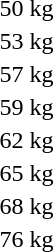<table>
<tr>
<td>50 kg</td>
<td></td>
<td></td>
<td></td>
</tr>
<tr>
<td>53 kg</td>
<td></td>
<td></td>
<td></td>
</tr>
<tr>
<td>57 kg</td>
<td></td>
<td></td>
<td></td>
</tr>
<tr>
<td>59 kg</td>
<td></td>
<td></td>
<td></td>
</tr>
<tr>
<td>62 kg</td>
<td></td>
<td></td>
<td></td>
</tr>
<tr>
<td>65 kg</td>
<td></td>
<td></td>
<td></td>
</tr>
<tr>
<td>68 kg</td>
<td></td>
<td></td>
<td></td>
</tr>
<tr>
<td rowspan=2>76 kg</td>
<td rowspan=2></td>
<td rowspan=2></td>
<td></td>
</tr>
<tr>
<td></td>
</tr>
<tr>
</tr>
</table>
